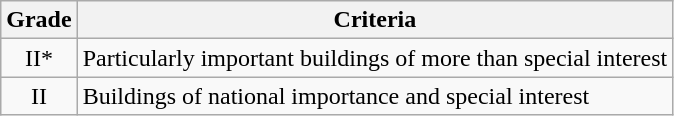<table class="wikitable">
<tr>
<th>Grade</th>
<th>Criteria</th>
</tr>
<tr>
<td align="center" >II*</td>
<td>Particularly important buildings of more than special interest</td>
</tr>
<tr>
<td align="center" >II</td>
<td>Buildings of national importance and special interest</td>
</tr>
</table>
